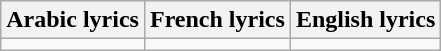<table class="wikitable">
<tr>
<th>Arabic lyrics</th>
<th>French lyrics</th>
<th>English lyrics</th>
</tr>
<tr style="vertical-align: top">
<td></td>
<td></td>
<td></td>
</tr>
</table>
